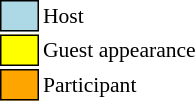<table class="toccolours" style="font-size: 90%; white-space: nowrap;">
<tr>
<td style="background:lightblue; border:1px solid black;">      </td>
<td>Host</td>
<td> </td>
</tr>
<tr>
<td style="background:yellow; border:1px solid black;">      </td>
<td>Guest appearance</td>
</tr>
<tr>
<td style="background:orange; border:1px solid black;">      </td>
<td>Participant</td>
</tr>
</table>
